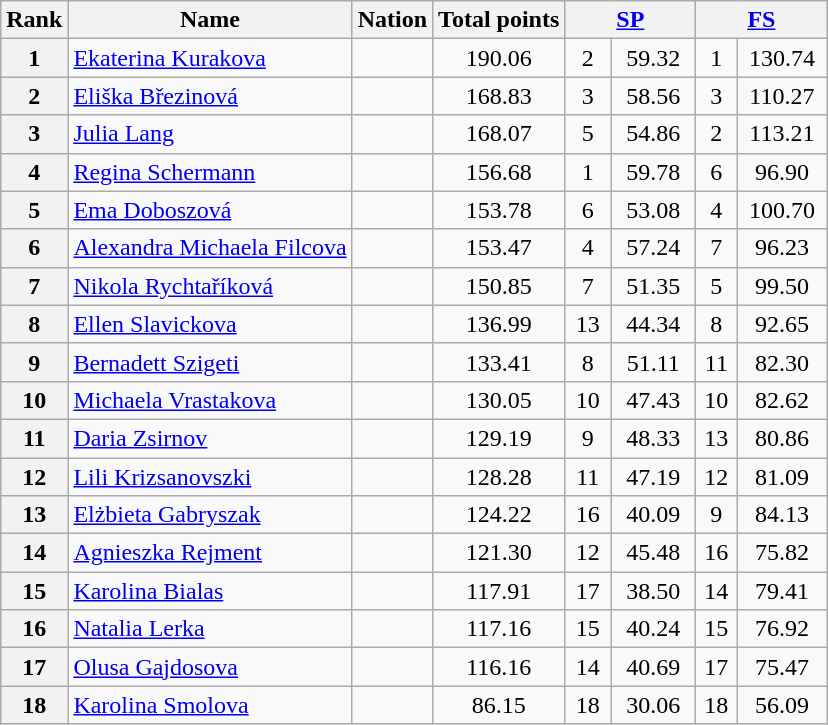<table class="wikitable sortable">
<tr>
<th>Rank</th>
<th>Name</th>
<th>Nation</th>
<th>Total points</th>
<th colspan="2" width="80px"><a href='#'>SP</a></th>
<th colspan="2" width="80px"><a href='#'>FS</a></th>
</tr>
<tr>
<th>1</th>
<td><a href='#'>Ekaterina Kurakova</a></td>
<td></td>
<td align="center">190.06</td>
<td align="center">2</td>
<td align="center">59.32</td>
<td align="center">1</td>
<td align="center">130.74</td>
</tr>
<tr>
<th>2</th>
<td><a href='#'>Eliška Březinová</a></td>
<td></td>
<td align="center">168.83</td>
<td align="center">3</td>
<td align="center">58.56</td>
<td align="center">3</td>
<td align="center">110.27</td>
</tr>
<tr>
<th>3</th>
<td><a href='#'>Julia Lang</a></td>
<td></td>
<td align="center">168.07</td>
<td align="center">5</td>
<td align="center">54.86</td>
<td align="center">2</td>
<td align="center">113.21</td>
</tr>
<tr>
<th>4</th>
<td><a href='#'>Regina Schermann</a></td>
<td></td>
<td align="center">156.68</td>
<td align="center">1</td>
<td align="center">59.78</td>
<td align="center">6</td>
<td align="center">96.90</td>
</tr>
<tr>
<th>5</th>
<td><a href='#'>Ema Doboszová</a></td>
<td></td>
<td align="center">153.78</td>
<td align="center">6</td>
<td align="center">53.08</td>
<td align="center">4</td>
<td align="center">100.70</td>
</tr>
<tr>
<th>6</th>
<td><a href='#'>Alexandra Michaela Filcova</a></td>
<td></td>
<td align="center">153.47</td>
<td align="center">4</td>
<td align="center">57.24</td>
<td align="center">7</td>
<td align="center">96.23</td>
</tr>
<tr>
<th>7</th>
<td><a href='#'>Nikola Rychtaříková</a></td>
<td></td>
<td align="center">150.85</td>
<td align="center">7</td>
<td align="center">51.35</td>
<td align="center">5</td>
<td align="center">99.50</td>
</tr>
<tr>
<th>8</th>
<td><a href='#'>Ellen Slavickova</a></td>
<td></td>
<td align="center">136.99</td>
<td align="center">13</td>
<td align="center">44.34</td>
<td align="center">8</td>
<td align="center">92.65</td>
</tr>
<tr>
<th>9</th>
<td><a href='#'>Bernadett Szigeti</a></td>
<td></td>
<td align="center">133.41</td>
<td align="center">8</td>
<td align="center">51.11</td>
<td align="center">11</td>
<td align="center">82.30</td>
</tr>
<tr>
<th>10</th>
<td><a href='#'>Michaela Vrastakova</a></td>
<td></td>
<td align="center">130.05</td>
<td align="center">10</td>
<td align="center">47.43</td>
<td align="center">10</td>
<td align="center">82.62</td>
</tr>
<tr>
<th>11</th>
<td><a href='#'>Daria Zsirnov</a></td>
<td></td>
<td align="center">129.19</td>
<td align="center">9</td>
<td align="center">48.33</td>
<td align="center">13</td>
<td align="center">80.86</td>
</tr>
<tr>
<th>12</th>
<td><a href='#'>Lili Krizsanovszki</a></td>
<td></td>
<td align="center">128.28</td>
<td align="center">11</td>
<td align="center">47.19</td>
<td align="center">12</td>
<td align="center">81.09</td>
</tr>
<tr>
<th>13</th>
<td><a href='#'>Elżbieta Gabryszak</a></td>
<td></td>
<td align="center">124.22</td>
<td align="center">16</td>
<td align="center">40.09</td>
<td align="center">9</td>
<td align="center">84.13</td>
</tr>
<tr>
<th>14</th>
<td><a href='#'>Agnieszka Rejment</a></td>
<td></td>
<td align="center">121.30</td>
<td align="center">12</td>
<td align="center">45.48</td>
<td align="center">16</td>
<td align="center">75.82</td>
</tr>
<tr>
<th>15</th>
<td><a href='#'>Karolina Bialas</a></td>
<td></td>
<td align="center">117.91</td>
<td align="center">17</td>
<td align="center">38.50</td>
<td align="center">14</td>
<td align="center">79.41</td>
</tr>
<tr>
<th>16</th>
<td><a href='#'>Natalia Lerka</a></td>
<td></td>
<td align="center">117.16</td>
<td align="center">15</td>
<td align="center">40.24</td>
<td align="center">15</td>
<td align="center">76.92</td>
</tr>
<tr>
<th>17</th>
<td><a href='#'>Olusa Gajdosova</a></td>
<td></td>
<td align="center">116.16</td>
<td align="center">14</td>
<td align="center">40.69</td>
<td align="center">17</td>
<td align="center">75.47</td>
</tr>
<tr>
<th>18</th>
<td><a href='#'>Karolina Smolova</a></td>
<td></td>
<td align="center">86.15</td>
<td align="center">18</td>
<td align="center">30.06</td>
<td align="center">18</td>
<td align="center">56.09</td>
</tr>
</table>
